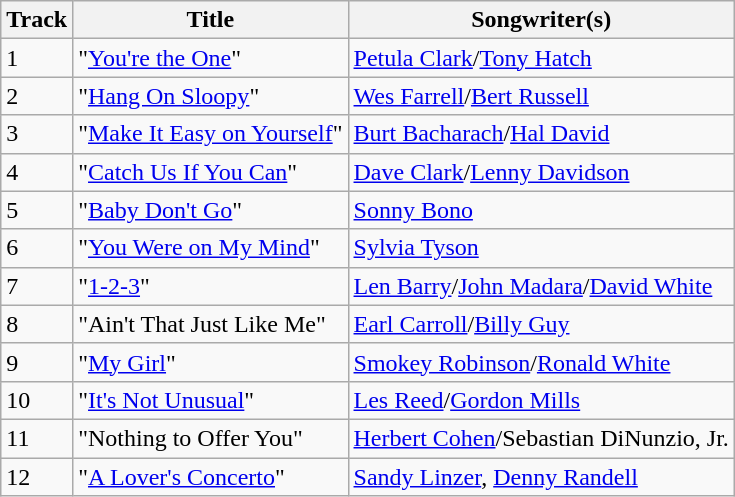<table class="wikitable">
<tr>
<th>Track</th>
<th>Title</th>
<th>Songwriter(s)</th>
</tr>
<tr>
<td>1</td>
<td>"<a href='#'>You're the One</a>"</td>
<td><a href='#'>Petula Clark</a>/<a href='#'>Tony Hatch</a></td>
</tr>
<tr>
<td>2</td>
<td>"<a href='#'>Hang On Sloopy</a>"</td>
<td><a href='#'>Wes Farrell</a>/<a href='#'>Bert Russell</a></td>
</tr>
<tr>
<td>3</td>
<td>"<a href='#'>Make It Easy on Yourself</a>"</td>
<td><a href='#'>Burt Bacharach</a>/<a href='#'>Hal David</a></td>
</tr>
<tr>
<td>4</td>
<td>"<a href='#'>Catch Us If You Can</a>"</td>
<td><a href='#'>Dave Clark</a>/<a href='#'>Lenny Davidson</a></td>
</tr>
<tr>
<td>5</td>
<td>"<a href='#'>Baby Don't Go</a>"</td>
<td><a href='#'>Sonny Bono</a></td>
</tr>
<tr>
<td>6</td>
<td>"<a href='#'>You Were on My Mind</a>"</td>
<td><a href='#'>Sylvia Tyson</a></td>
</tr>
<tr>
<td>7</td>
<td>"<a href='#'>1-2-3</a>"</td>
<td><a href='#'>Len Barry</a>/<a href='#'>John Madara</a>/<a href='#'>David White</a></td>
</tr>
<tr>
<td>8</td>
<td>"Ain't That Just Like Me"</td>
<td><a href='#'>Earl Carroll</a>/<a href='#'>Billy Guy</a></td>
</tr>
<tr>
<td>9</td>
<td>"<a href='#'>My Girl</a>"</td>
<td><a href='#'>Smokey Robinson</a>/<a href='#'>Ronald White</a></td>
</tr>
<tr>
<td>10</td>
<td>"<a href='#'>It's Not Unusual</a>"</td>
<td><a href='#'>Les Reed</a>/<a href='#'>Gordon Mills</a></td>
</tr>
<tr>
<td>11</td>
<td>"Nothing to Offer You"</td>
<td><a href='#'>Herbert Cohen</a>/Sebastian DiNunzio, Jr.</td>
</tr>
<tr>
<td>12</td>
<td>"<a href='#'>A Lover's Concerto</a>"</td>
<td><a href='#'>Sandy Linzer</a>, <a href='#'>Denny Randell</a></td>
</tr>
</table>
